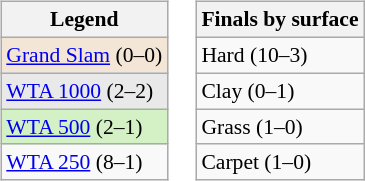<table>
<tr valign=top>
<td><br><table class=wikitable style="font-size:90%">
<tr>
<th>Legend</th>
</tr>
<tr>
<td bgcolor="#f3e6d7"><a href='#'>Grand Slam</a> (0–0)</td>
</tr>
<tr>
<td bgcolor="#e9e9e9"><a href='#'>WTA 1000</a> (2–2)</td>
</tr>
<tr>
<td bgcolor="#d4f1c5"><a href='#'>WTA 500</a> (2–1)</td>
</tr>
<tr>
<td><a href='#'>WTA 250</a> (8–1)</td>
</tr>
</table>
</td>
<td><br><table class=wikitable style="font-size:90%">
<tr>
<th>Finals by surface</th>
</tr>
<tr>
<td>Hard (10–3)</td>
</tr>
<tr>
<td>Clay (0–1)</td>
</tr>
<tr>
<td>Grass (1–0)</td>
</tr>
<tr>
<td>Carpet (1–0)</td>
</tr>
</table>
</td>
</tr>
</table>
